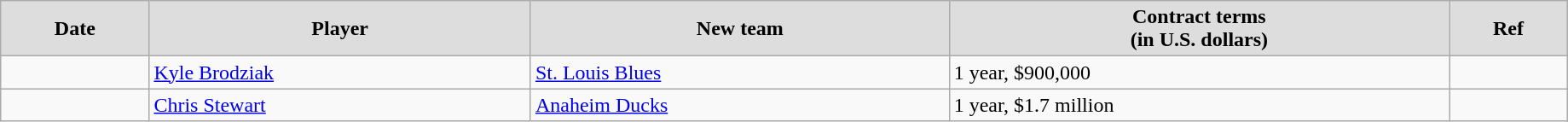<table class="wikitable" width=97%>
<tr align="center" bgcolor="#dddddd">
<td><strong>Date</strong></td>
<td><strong>Player</strong></td>
<td><strong>New team</strong></td>
<td><strong>Contract terms</strong><br><strong>(in U.S. dollars)</strong></td>
<td><strong>Ref</strong></td>
</tr>
<tr>
<td></td>
<td><a href='#'>Kyle Brodziak</a></td>
<td><a href='#'>St. Louis Blues</a></td>
<td>1 year, $900,000</td>
<td></td>
</tr>
<tr>
<td></td>
<td><a href='#'>Chris Stewart</a></td>
<td><a href='#'>Anaheim Ducks</a></td>
<td>1 year, $1.7 million</td>
<td></td>
</tr>
</table>
